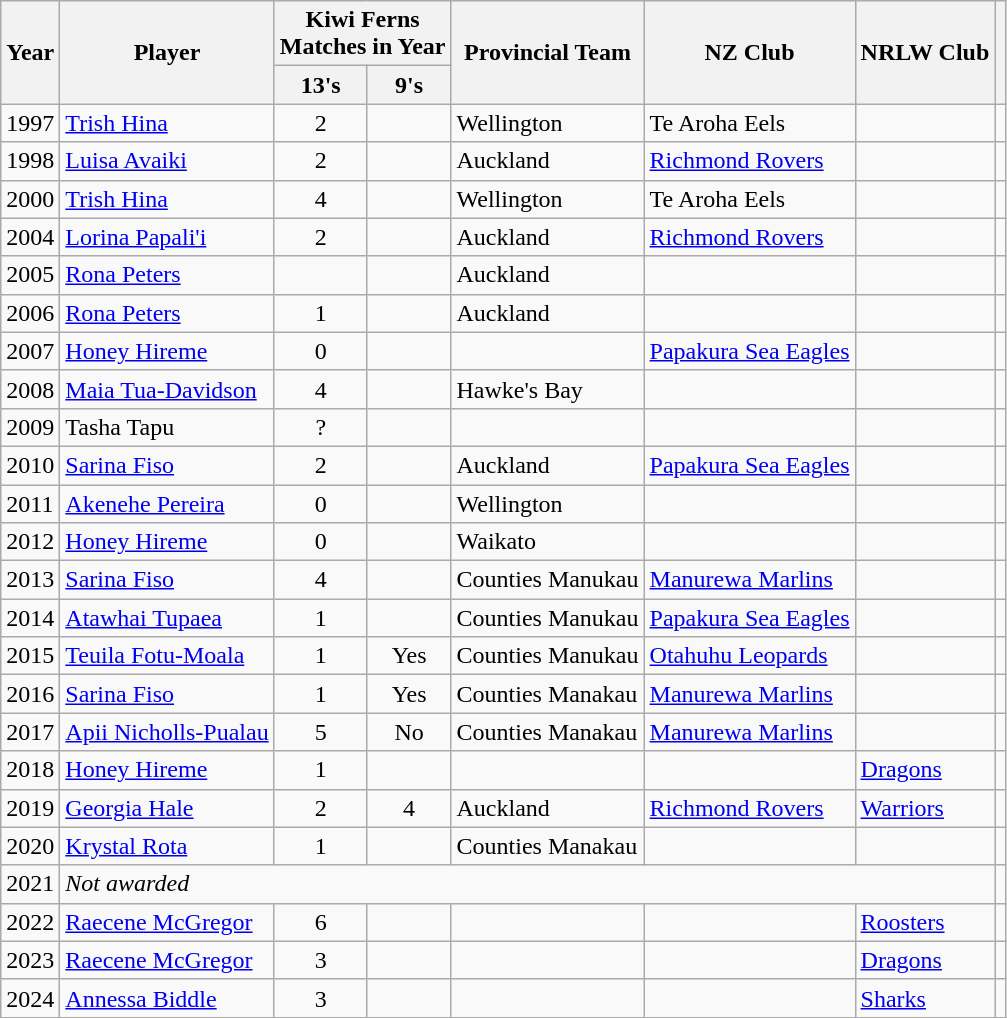<table class="wikitable">
<tr>
<th rowspan=2>Year</th>
<th rowspan=2>Player</th>
<th colspan=2>Kiwi Ferns<br>Matches in Year</th>
<th rowspan=2>Provincial Team</th>
<th rowspan=2>NZ Club</th>
<th rowspan=2>NRLW Club</th>
<th rowspan=2></th>
</tr>
<tr>
<th>13's</th>
<th>9's</th>
</tr>
<tr>
<td>1997</td>
<td><a href='#'>Trish Hina</a></td>
<td align=center>2</td>
<td align=center></td>
<td>Wellington</td>
<td>Te Aroha Eels</td>
<td align=center></td>
<td></td>
</tr>
<tr>
<td>1998</td>
<td><a href='#'>Luisa Avaiki</a></td>
<td align=center>2</td>
<td align=center></td>
<td>Auckland</td>
<td><a href='#'>Richmond Rovers</a></td>
<td align=center></td>
<td></td>
</tr>
<tr>
<td>2000</td>
<td><a href='#'>Trish Hina</a></td>
<td align=center>4</td>
<td align=center></td>
<td>Wellington</td>
<td>Te Aroha Eels</td>
<td align=center></td>
<td></td>
</tr>
<tr>
<td>2004</td>
<td><a href='#'>Lorina Papali'i</a></td>
<td align=center>2</td>
<td align=center></td>
<td>Auckland</td>
<td><a href='#'>Richmond Rovers</a></td>
<td align=center></td>
<td></td>
</tr>
<tr>
<td>2005</td>
<td><a href='#'>Rona Peters</a></td>
<td align=center></td>
<td align=center></td>
<td>Auckland</td>
<td></td>
<td align=center></td>
<td></td>
</tr>
<tr>
<td>2006</td>
<td><a href='#'>Rona Peters</a></td>
<td align=center>1</td>
<td align=center></td>
<td>Auckland</td>
<td></td>
<td align=center></td>
<td></td>
</tr>
<tr>
<td>2007</td>
<td><a href='#'>Honey Hireme</a></td>
<td align=center>0</td>
<td align=center></td>
<td></td>
<td><a href='#'>Papakura Sea Eagles</a></td>
<td align=center></td>
<td></td>
</tr>
<tr>
<td>2008</td>
<td><a href='#'>Maia Tua-Davidson</a></td>
<td align=center>4</td>
<td align=center></td>
<td>Hawke's Bay</td>
<td></td>
<td align=center></td>
<td></td>
</tr>
<tr>
<td>2009</td>
<td>Tasha Tapu</td>
<td align=center>?</td>
<td align=center></td>
<td></td>
<td></td>
<td align=center></td>
<td></td>
</tr>
<tr>
<td>2010</td>
<td><a href='#'>Sarina Fiso</a></td>
<td align=center>2</td>
<td align=center></td>
<td>Auckland</td>
<td><a href='#'>Papakura Sea Eagles</a></td>
<td align=center></td>
<td></td>
</tr>
<tr>
<td>2011</td>
<td><a href='#'>Akenehe Pereira</a></td>
<td align=center>0</td>
<td align=center></td>
<td>Wellington</td>
<td></td>
<td align=center></td>
<td></td>
</tr>
<tr>
<td>2012</td>
<td><a href='#'>Honey Hireme</a></td>
<td align=center>0</td>
<td align=center></td>
<td>Waikato</td>
<td></td>
<td align=center></td>
<td></td>
</tr>
<tr>
<td>2013</td>
<td><a href='#'>Sarina Fiso</a></td>
<td align=center>4</td>
<td align=center></td>
<td>Counties Manukau</td>
<td><a href='#'>Manurewa Marlins</a></td>
<td align=center></td>
<td></td>
</tr>
<tr>
<td>2014</td>
<td><a href='#'>Atawhai Tupaea</a></td>
<td align=center>1</td>
<td align=center></td>
<td>Counties Manukau</td>
<td><a href='#'>Papakura Sea Eagles</a></td>
<td align=center></td>
<td></td>
</tr>
<tr>
<td>2015</td>
<td><a href='#'>Teuila Fotu-Moala</a></td>
<td align=center>1</td>
<td align=center>Yes</td>
<td>Counties Manukau</td>
<td><a href='#'>Otahuhu Leopards</a></td>
<td align=center></td>
<td></td>
</tr>
<tr>
<td>2016</td>
<td><a href='#'>Sarina Fiso</a></td>
<td align=center>1</td>
<td align=center>Yes</td>
<td>Counties Manakau</td>
<td><a href='#'>Manurewa Marlins</a></td>
<td align=center></td>
<td></td>
</tr>
<tr>
<td>2017</td>
<td><a href='#'>Apii Nicholls-Pualau</a></td>
<td align=center>5</td>
<td align=center>No</td>
<td>Counties Manakau</td>
<td><a href='#'>Manurewa Marlins</a></td>
<td align=center></td>
<td></td>
</tr>
<tr>
<td>2018</td>
<td><a href='#'>Honey Hireme</a></td>
<td align=center>1</td>
<td align=center></td>
<td></td>
<td></td>
<td> <a href='#'>Dragons</a></td>
<td></td>
</tr>
<tr>
<td>2019</td>
<td><a href='#'>Georgia Hale</a></td>
<td align=center>2</td>
<td align=center>4</td>
<td>Auckland</td>
<td><a href='#'>Richmond Rovers</a></td>
<td> <a href='#'>Warriors</a></td>
<td></td>
</tr>
<tr>
<td>2020</td>
<td><a href='#'>Krystal Rota</a></td>
<td align=center>1</td>
<td align=center></td>
<td>Counties Manakau</td>
<td></td>
<td align=center></td>
<td></td>
</tr>
<tr>
<td>2021</td>
<td colspan=6><em>Not awarded</em></td>
<td></td>
</tr>
<tr>
<td>2022</td>
<td><a href='#'>Raecene McGregor</a></td>
<td align=center>6</td>
<td align=center></td>
<td align=center></td>
<td align=center></td>
<td> <a href='#'>Roosters</a></td>
<td></td>
</tr>
<tr>
<td>2023</td>
<td><a href='#'>Raecene McGregor</a></td>
<td align=center>3</td>
<td align=center></td>
<td align=center></td>
<td align=center></td>
<td> <a href='#'>Dragons</a></td>
<td></td>
</tr>
<tr>
<td>2024</td>
<td><a href='#'>Annessa Biddle</a></td>
<td align=center>3</td>
<td align=center></td>
<td align=center></td>
<td align=center></td>
<td> <a href='#'>Sharks</a></td>
<td></td>
</tr>
</table>
